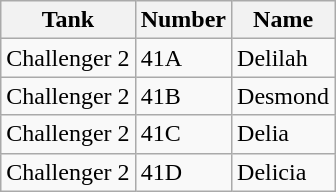<table class="wikitable">
<tr>
<th>Tank</th>
<th>Number</th>
<th>Name</th>
</tr>
<tr>
<td>Challenger 2</td>
<td>41A</td>
<td>Delilah</td>
</tr>
<tr>
<td>Challenger 2</td>
<td>41B</td>
<td>Desmond</td>
</tr>
<tr>
<td>Challenger 2</td>
<td>41C</td>
<td>Delia</td>
</tr>
<tr>
<td>Challenger 2</td>
<td>41D</td>
<td>Delicia</td>
</tr>
</table>
